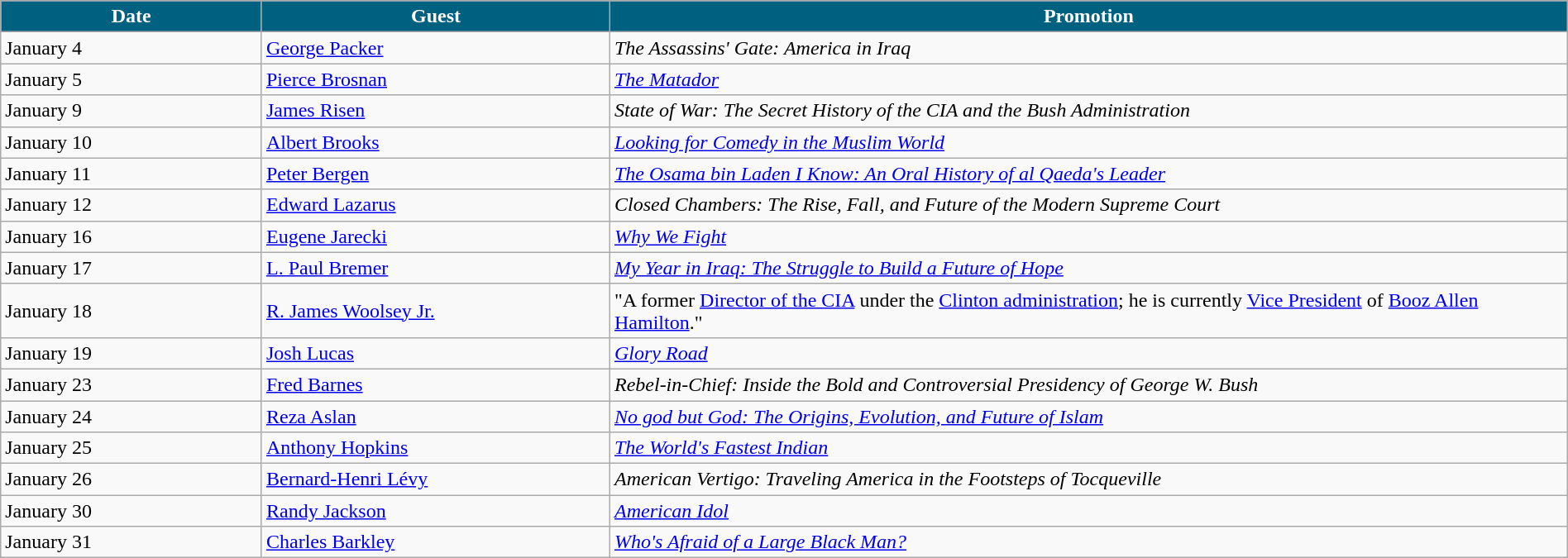<table class="wikitable" width="100%">
<tr bgcolor="#CCCCCC">
<th width="15%" style="background:#006080; color:#FFFFFF">Date</th>
<th width="20%" style="background:#006080; color:#FFFFFF">Guest</th>
<th width="55%" style="background:#006080; color:#FFFFFF">Promotion</th>
</tr>
<tr>
<td>January 4</td>
<td><a href='#'>George Packer</a></td>
<td><em>The Assassins' Gate: America in Iraq</em></td>
</tr>
<tr>
<td>January 5</td>
<td><a href='#'>Pierce Brosnan</a></td>
<td><em><a href='#'>The Matador</a></em></td>
</tr>
<tr>
<td>January 9</td>
<td><a href='#'>James Risen</a></td>
<td><em>State of War: The Secret History of the CIA and the Bush Administration</em></td>
</tr>
<tr>
<td>January 10</td>
<td><a href='#'>Albert Brooks</a></td>
<td><em><a href='#'>Looking for Comedy in the Muslim World</a></em></td>
</tr>
<tr>
<td>January 11</td>
<td><a href='#'>Peter Bergen</a></td>
<td><em><a href='#'>The Osama bin Laden I Know: An Oral History of al Qaeda's Leader</a></em></td>
</tr>
<tr>
<td>January 12</td>
<td><a href='#'>Edward Lazarus</a></td>
<td><em>Closed Chambers: The Rise, Fall, and Future of the Modern Supreme Court</em></td>
</tr>
<tr>
<td>January 16</td>
<td><a href='#'>Eugene Jarecki</a></td>
<td><em><a href='#'>Why We Fight</a></em></td>
</tr>
<tr>
<td>January 17</td>
<td><a href='#'>L. Paul Bremer</a></td>
<td><em><a href='#'>My Year in Iraq: The Struggle to Build a Future of Hope</a></em></td>
</tr>
<tr>
<td>January 18</td>
<td><a href='#'>R. James Woolsey Jr.</a></td>
<td>"A former <a href='#'>Director of the CIA</a> under the <a href='#'>Clinton administration</a>; he is currently <a href='#'>Vice President</a> of <a href='#'>Booz Allen Hamilton</a>."</td>
</tr>
<tr>
<td>January 19</td>
<td><a href='#'>Josh Lucas</a></td>
<td><em><a href='#'>Glory Road</a></em></td>
</tr>
<tr>
<td>January 23</td>
<td><a href='#'>Fred Barnes</a></td>
<td><em>Rebel-in-Chief: Inside the Bold and Controversial Presidency of George W. Bush</em></td>
</tr>
<tr>
<td>January 24</td>
<td><a href='#'>Reza Aslan</a></td>
<td><em><a href='#'>No god but God: The Origins, Evolution, and Future of Islam</a></em></td>
</tr>
<tr>
<td>January 25</td>
<td><a href='#'>Anthony Hopkins</a></td>
<td><em><a href='#'>The World's Fastest Indian</a></em></td>
</tr>
<tr>
<td>January 26</td>
<td><a href='#'>Bernard-Henri Lévy</a></td>
<td><em>American Vertigo: Traveling America in the Footsteps of Tocqueville</em></td>
</tr>
<tr>
<td>January 30</td>
<td><a href='#'>Randy Jackson</a></td>
<td><em><a href='#'>American Idol</a></em></td>
</tr>
<tr>
<td>January 31</td>
<td><a href='#'>Charles Barkley</a></td>
<td><em><a href='#'>Who's Afraid of a Large Black Man?</a></em></td>
</tr>
</table>
